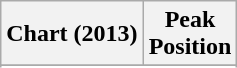<table class="wikitable sortable">
<tr>
<th align="left">Chart (2013)</th>
<th align="left">Peak<br>Position</th>
</tr>
<tr>
</tr>
<tr>
</tr>
<tr>
</tr>
<tr>
</tr>
<tr>
</tr>
</table>
